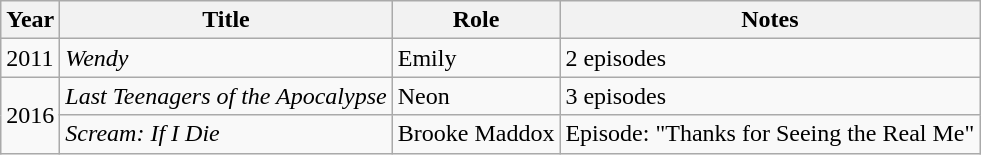<table class="wikitable sortable">
<tr>
<th>Year</th>
<th>Title</th>
<th>Role</th>
<th class="unsortable">Notes</th>
</tr>
<tr>
<td>2011</td>
<td><em>Wendy</em></td>
<td>Emily</td>
<td>2 episodes</td>
</tr>
<tr>
<td rowspan="2">2016</td>
<td><em>Last Teenagers of the Apocalypse</em></td>
<td>Neon</td>
<td>3 episodes</td>
</tr>
<tr>
<td><em>Scream: If I Die</em></td>
<td>Brooke Maddox</td>
<td>Episode: "Thanks for Seeing the Real Me"</td>
</tr>
</table>
